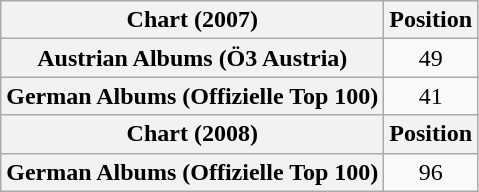<table class="wikitable sortable plainrowheaders" style="text-align:center">
<tr>
<th scope="col">Chart (2007)</th>
<th scope="col">Position</th>
</tr>
<tr>
<th scope="row">Austrian Albums (Ö3 Austria)</th>
<td>49</td>
</tr>
<tr>
<th scope="row">German Albums (Offizielle Top 100)</th>
<td>41</td>
</tr>
<tr>
<th scope="col">Chart (2008)</th>
<th scope="col">Position</th>
</tr>
<tr>
<th scope="row">German Albums (Offizielle Top 100)</th>
<td>96</td>
</tr>
</table>
